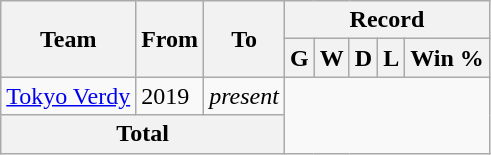<table class="wikitable" style="text-align: center">
<tr>
<th rowspan="2">Team</th>
<th rowspan="2">From</th>
<th rowspan="2">To</th>
<th colspan="5">Record</th>
</tr>
<tr>
<th>G</th>
<th>W</th>
<th>D</th>
<th>L</th>
<th>Win %</th>
</tr>
<tr>
<td align="left"><a href='#'>Tokyo Verdy</a></td>
<td align="left">2019</td>
<td align="left"><em>present</em><br></td>
</tr>
<tr>
<th colspan="3">Total<br></th>
</tr>
</table>
